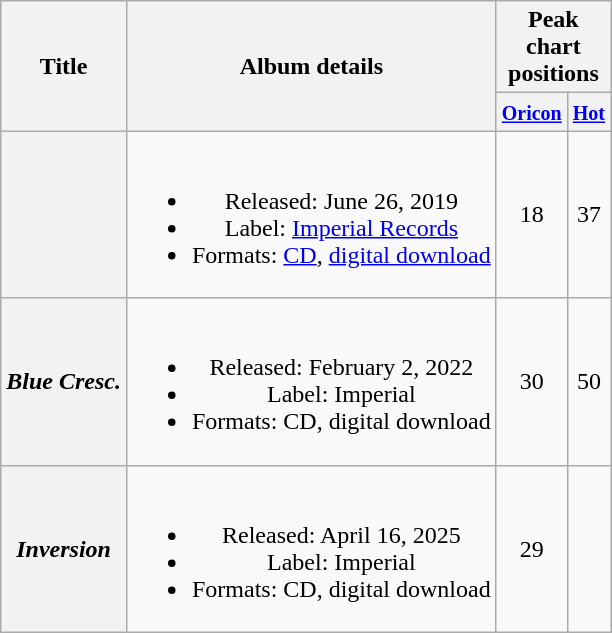<table class="wikitable plainrowheaders" style="text-align:center;">
<tr>
<th scope="col" rowspan="2">Title</th>
<th scope="col" rowspan="2">Album details</th>
<th scope="col" colspan="2">Peak <br> chart <br> positions</th>
</tr>
<tr>
<th scope="col" colspan="1"><small><a href='#'>Oricon</a></small></th>
<th scope="col" colspan="1"><small><a href='#'>Hot</a></small></th>
</tr>
<tr>
<th scope="row"></th>
<td><br><ul><li>Released: June 26, 2019</li><li>Label: <a href='#'>Imperial Records</a></li><li>Formats: <a href='#'>CD</a>, <a href='#'>digital download</a></li></ul></td>
<td>18</td>
<td>37</td>
</tr>
<tr>
<th scope="row"><em>Blue Cresc.</em></th>
<td><br><ul><li>Released: February 2, 2022</li><li>Label: Imperial</li><li>Formats: CD, digital download</li></ul></td>
<td>30</td>
<td>50</td>
</tr>
<tr>
<th scope="row"><em>Inversion</em></th>
<td><br><ul><li>Released: April 16, 2025</li><li>Label: Imperial</li><li>Formats: CD, digital download</li></ul></td>
<td>29</td>
<td></td>
</tr>
</table>
